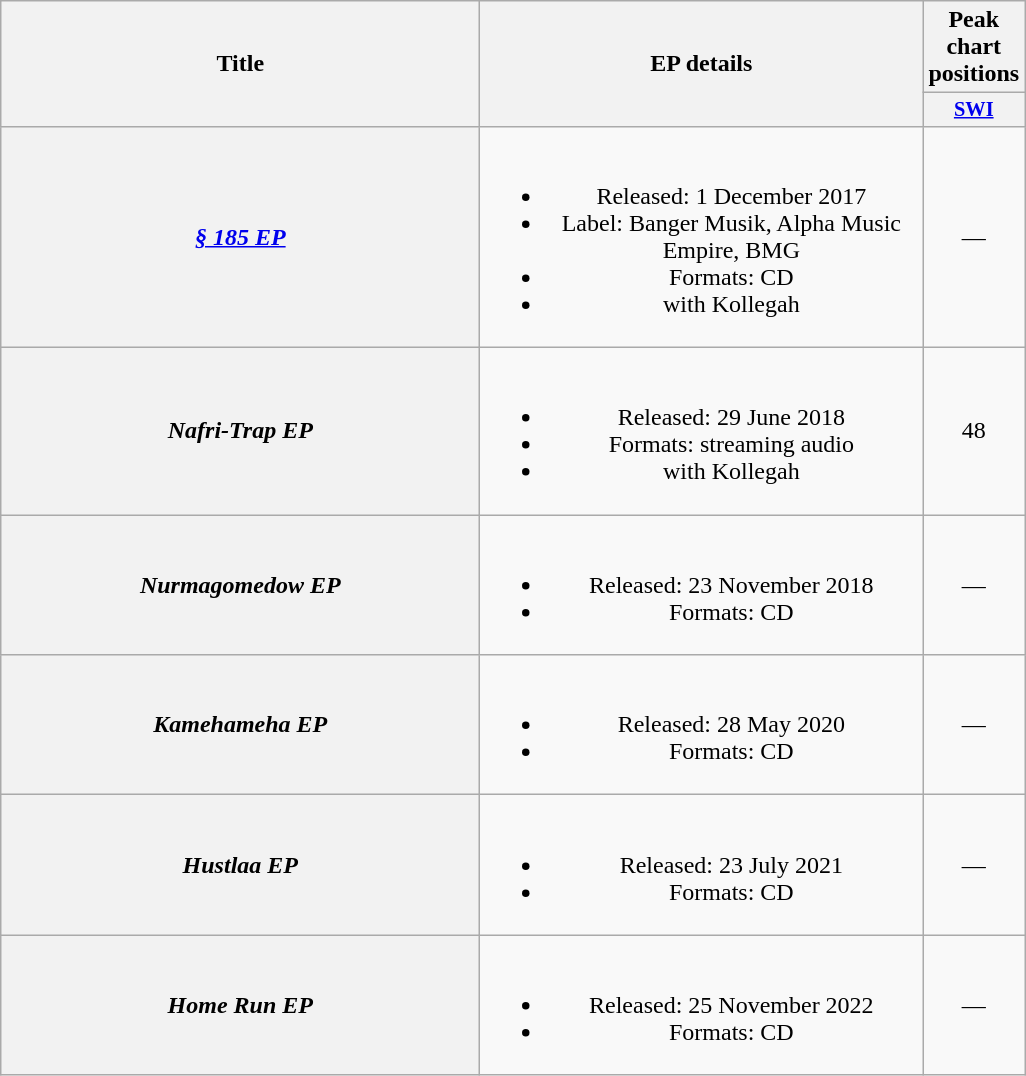<table class="wikitable plainrowheaders" style="text-align:center;">
<tr>
<th scope="col" rowspan="2" style="width:19.5em;">Title</th>
<th scope="col" rowspan="2" style="width:18em;">EP details</th>
<th scope="col" colspan="1">Peak chart positions</th>
</tr>
<tr>
<th style="width:2.5em; font-size:85%"><a href='#'>SWI</a><br></th>
</tr>
<tr>
<th scope="row"><em><a href='#'>§ 185 EP</a></em></th>
<td><br><ul><li>Released: 1 December 2017</li><li>Label: Banger Musik, Alpha Music Empire, BMG</li><li>Formats: CD</li><li>with Kollegah</li></ul></td>
<td>—</td>
</tr>
<tr>
<th scope="row"><em>Nafri-Trap EP</em></th>
<td><br><ul><li>Released: 29 June 2018</li><li>Formats: streaming audio</li><li>with Kollegah</li></ul></td>
<td>48</td>
</tr>
<tr>
<th scope="row"><em>Nurmagomedow EP</em></th>
<td><br><ul><li>Released: 23 November 2018</li><li>Formats: CD</li></ul></td>
<td>—</td>
</tr>
<tr>
<th scope="row"><em>Kamehameha EP</em></th>
<td><br><ul><li>Released: 28 May 2020</li><li>Formats: CD</li></ul></td>
<td>—</td>
</tr>
<tr>
<th scope="row"><em>Hustlaa EP</em></th>
<td><br><ul><li>Released: 23 July 2021</li><li>Formats: CD</li></ul></td>
<td>—</td>
</tr>
<tr>
<th scope="row"><em>Home Run EP</em></th>
<td><br><ul><li>Released: 25 November 2022</li><li>Formats: CD</li></ul></td>
<td>—</td>
</tr>
</table>
